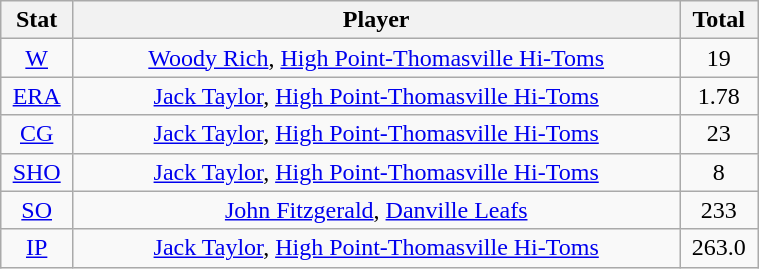<table class="wikitable" width="40%" style="text-align:center;">
<tr>
<th width="5%">Stat</th>
<th width="60%">Player</th>
<th width="5%">Total</th>
</tr>
<tr>
<td><a href='#'>W</a></td>
<td><a href='#'>Woody Rich</a>, <a href='#'>High Point-Thomasville Hi-Toms</a></td>
<td>19</td>
</tr>
<tr>
<td><a href='#'>ERA</a></td>
<td><a href='#'>Jack Taylor</a>, <a href='#'>High Point-Thomasville Hi-Toms</a></td>
<td>1.78</td>
</tr>
<tr>
<td><a href='#'>CG</a></td>
<td><a href='#'>Jack Taylor</a>, <a href='#'>High Point-Thomasville Hi-Toms</a></td>
<td>23</td>
</tr>
<tr>
<td><a href='#'>SHO</a></td>
<td><a href='#'>Jack Taylor</a>, <a href='#'>High Point-Thomasville Hi-Toms</a></td>
<td>8</td>
</tr>
<tr>
<td><a href='#'>SO</a></td>
<td><a href='#'>John Fitzgerald</a>, <a href='#'>Danville Leafs</a></td>
<td>233</td>
</tr>
<tr>
<td><a href='#'>IP</a></td>
<td><a href='#'>Jack Taylor</a>, <a href='#'>High Point-Thomasville Hi-Toms</a></td>
<td>263.0</td>
</tr>
</table>
